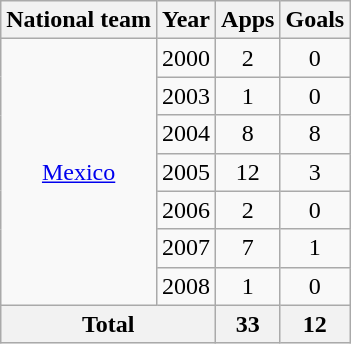<table class=wikitable style="text-align: center">
<tr>
<th>National team</th>
<th>Year</th>
<th>Apps</th>
<th>Goals</th>
</tr>
<tr>
<td rowspan="7"><a href='#'>Mexico</a></td>
<td>2000</td>
<td>2</td>
<td>0</td>
</tr>
<tr>
<td>2003</td>
<td>1</td>
<td>0</td>
</tr>
<tr>
<td>2004</td>
<td>8</td>
<td>8</td>
</tr>
<tr>
<td>2005</td>
<td>12</td>
<td>3</td>
</tr>
<tr>
<td>2006</td>
<td>2</td>
<td>0</td>
</tr>
<tr>
<td>2007</td>
<td>7</td>
<td>1</td>
</tr>
<tr>
<td>2008</td>
<td>1</td>
<td>0</td>
</tr>
<tr>
<th colspan="2">Total</th>
<th>33</th>
<th>12</th>
</tr>
</table>
